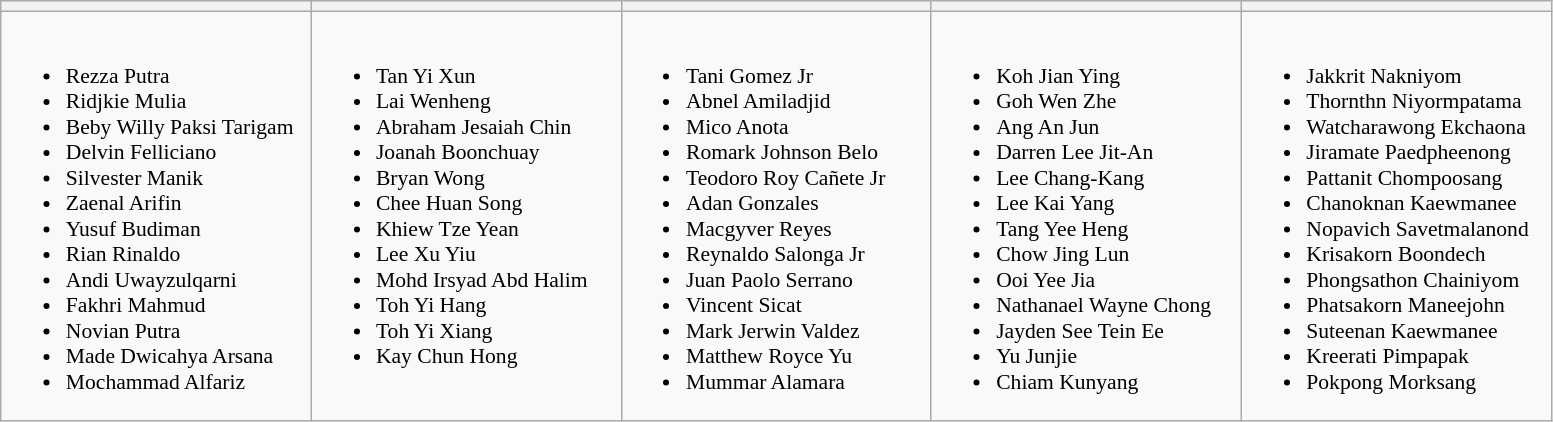<table class="wikitable" style="font-size:90%;">
<tr>
<th width=200></th>
<th width=200></th>
<th width=200></th>
<th width=200></th>
<th width=200></th>
</tr>
<tr>
<td valign=top><br><ul><li>Rezza Putra</li><li>Ridjkie Mulia</li><li>Beby Willy Paksi Tarigam</li><li>Delvin Felliciano</li><li>Silvester Manik</li><li>Zaenal Arifin</li><li>Yusuf Budiman</li><li>Rian Rinaldo</li><li>Andi Uwayzulqarni</li><li>Fakhri Mahmud</li><li>Novian Putra</li><li>Made Dwicahya Arsana</li><li>Mochammad Alfariz</li></ul></td>
<td valign=top><br><ul><li>Tan Yi Xun</li><li>Lai Wenheng</li><li>Abraham Jesaiah Chin</li><li>Joanah Boonchuay</li><li>Bryan Wong</li><li>Chee Huan Song</li><li>Khiew Tze Yean</li><li>Lee Xu Yiu</li><li>Mohd Irsyad Abd Halim</li><li>Toh Yi Hang</li><li>Toh Yi Xiang</li><li>Kay Chun Hong</li></ul></td>
<td valign=top><br><ul><li>Tani Gomez Jr</li><li>Abnel Amiladjid</li><li>Mico Anota</li><li>Romark Johnson Belo</li><li>Teodoro Roy Cañete Jr</li><li>Adan Gonzales</li><li>Macgyver Reyes</li><li>Reynaldo Salonga Jr</li><li>Juan Paolo Serrano</li><li>Vincent Sicat</li><li>Mark Jerwin Valdez</li><li>Matthew Royce Yu</li><li>Mummar Alamara</li></ul></td>
<td valign=top><br><ul><li>Koh Jian Ying</li><li>Goh Wen Zhe</li><li>Ang An Jun</li><li>Darren Lee Jit-An</li><li>Lee Chang-Kang</li><li>Lee Kai Yang</li><li>Tang Yee Heng</li><li>Chow Jing Lun</li><li>Ooi Yee Jia</li><li>Nathanael Wayne Chong</li><li>Jayden See Tein Ee</li><li>Yu Junjie</li><li>Chiam Kunyang</li></ul></td>
<td valign=top><br><ul><li>Jakkrit Nakniyom</li><li>Thornthn Niyormpatama</li><li>Watcharawong Ekchaona</li><li>Jiramate Paedpheenong</li><li>Pattanit Chompoosang</li><li>Chanoknan Kaewmanee</li><li>Nopavich Savetmalanond</li><li>Krisakorn Boondech</li><li>Phongsathon Chainiyom</li><li>Phatsakorn Maneejohn</li><li>Suteenan Kaewmanee</li><li>Kreerati Pimpapak</li><li>Pokpong Morksang</li></ul></td>
</tr>
</table>
